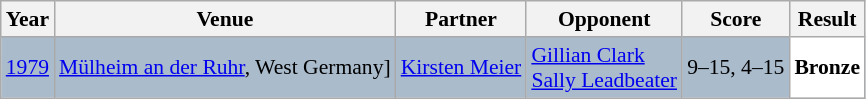<table class="sortable wikitable" style="font-size: 90%;">
<tr>
<th>Year</th>
<th>Venue</th>
<th>Partner</th>
<th>Opponent</th>
<th>Score</th>
<th>Result</th>
</tr>
<tr style="background:#AABBCC">
<td align="center"><a href='#'>1979</a></td>
<td align="left"><a href='#'>Mülheim an der Ruhr</a>, West Germany]</td>
<td align="left"> <a href='#'>Kirsten Meier</a></td>
<td align="left"> <a href='#'>Gillian Clark</a><br> <a href='#'>Sally Leadbeater</a></td>
<td align="left">9–15, 4–15</td>
<td style="text-align:left; background:white"> <strong>Bronze</strong></td>
</tr>
</table>
